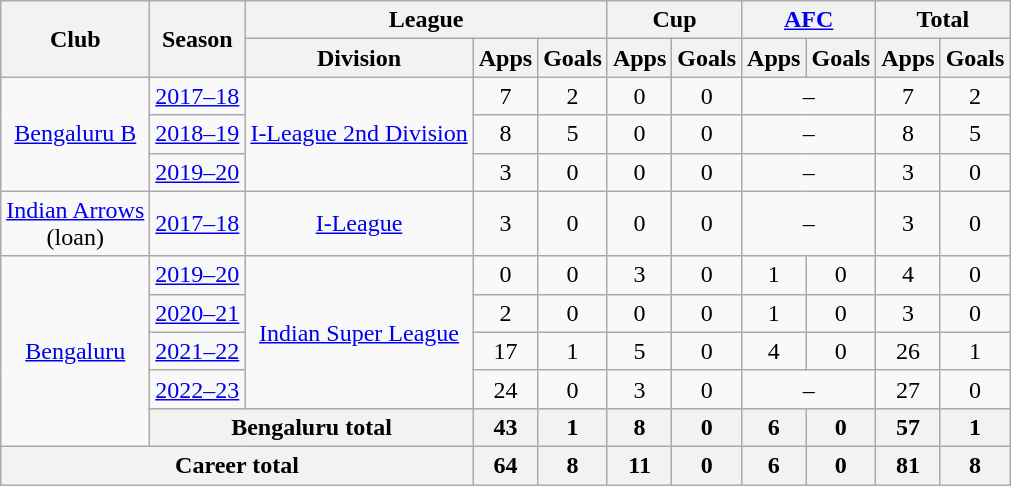<table class="wikitable" style="text-align: center;">
<tr>
<th rowspan="2">Club</th>
<th rowspan="2">Season</th>
<th colspan="3">League</th>
<th colspan="2">Cup</th>
<th colspan="2"><a href='#'>AFC</a></th>
<th colspan="2">Total</th>
</tr>
<tr>
<th>Division</th>
<th>Apps</th>
<th>Goals</th>
<th>Apps</th>
<th>Goals</th>
<th>Apps</th>
<th>Goals</th>
<th>Apps</th>
<th>Goals</th>
</tr>
<tr>
<td rowspan="3"><a href='#'>Bengaluru B</a></td>
<td><a href='#'>2017–18</a></td>
<td rowspan="3"><a href='#'>I-League 2nd Division</a></td>
<td>7</td>
<td>2</td>
<td>0</td>
<td>0</td>
<td colspan="2">–</td>
<td>7</td>
<td>2</td>
</tr>
<tr>
<td><a href='#'>2018–19</a></td>
<td>8</td>
<td>5</td>
<td>0</td>
<td>0</td>
<td colspan="2">–</td>
<td>8</td>
<td>5</td>
</tr>
<tr>
<td><a href='#'>2019–20</a></td>
<td>3</td>
<td>0</td>
<td>0</td>
<td>0</td>
<td colspan="2">–</td>
<td>3</td>
<td>0</td>
</tr>
<tr>
<td rowspan="1"><a href='#'>Indian Arrows</a> <br>(loan)</td>
<td><a href='#'>2017–18</a></td>
<td rowspan="1"><a href='#'>I-League</a></td>
<td>3</td>
<td>0</td>
<td>0</td>
<td>0</td>
<td colspan="2">–</td>
<td>3</td>
<td>0</td>
</tr>
<tr>
<td rowspan="5"><a href='#'>Bengaluru</a></td>
<td><a href='#'>2019–20</a></td>
<td rowspan="4"><a href='#'>Indian Super League</a></td>
<td>0</td>
<td>0</td>
<td>3</td>
<td>0</td>
<td>1</td>
<td>0</td>
<td>4</td>
<td>0</td>
</tr>
<tr>
<td><a href='#'>2020–21</a></td>
<td>2</td>
<td>0</td>
<td>0</td>
<td>0</td>
<td>1</td>
<td>0</td>
<td>3</td>
<td>0</td>
</tr>
<tr>
<td><a href='#'>2021–22</a></td>
<td>17</td>
<td>1</td>
<td>5</td>
<td>0</td>
<td>4</td>
<td>0</td>
<td>26</td>
<td>1</td>
</tr>
<tr>
<td><a href='#'>2022–23</a></td>
<td>24</td>
<td>0</td>
<td>3</td>
<td>0</td>
<td colspan="2">–</td>
<td>27</td>
<td>0</td>
</tr>
<tr>
<th colspan="2">Bengaluru total</th>
<th>43</th>
<th>1</th>
<th>8</th>
<th>0</th>
<th>6</th>
<th>0</th>
<th>57</th>
<th>1</th>
</tr>
<tr>
<th colspan="3">Career total</th>
<th>64</th>
<th>8</th>
<th>11</th>
<th>0</th>
<th>6</th>
<th>0</th>
<th>81</th>
<th>8</th>
</tr>
</table>
